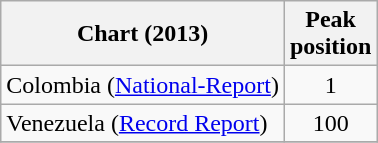<table class="wikitable sortable">
<tr>
<th>Chart (2013)</th>
<th>Peak<br>position</th>
</tr>
<tr>
<td>Colombia (<a href='#'>National-Report</a>)</td>
<td align="center">1</td>
</tr>
<tr>
<td>Venezuela (<a href='#'>Record Report</a>)</td>
<td align="center">100</td>
</tr>
<tr>
</tr>
</table>
